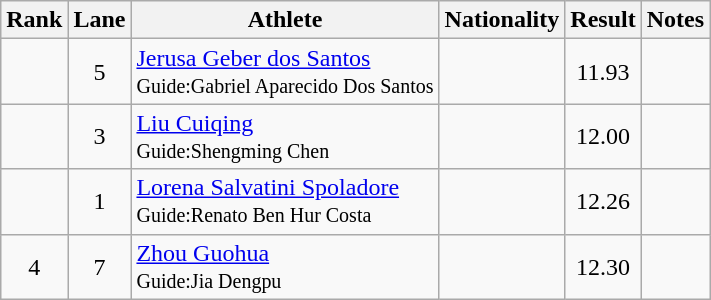<table class="wikitable sortable" style="text-align:center">
<tr>
<th>Rank</th>
<th>Lane</th>
<th>Athlete</th>
<th>Nationality</th>
<th>Result</th>
<th>Notes</th>
</tr>
<tr>
<td></td>
<td>5</td>
<td align=left><a href='#'>Jerusa Geber dos Santos</a> <br><small>Guide:Gabriel Aparecido Dos Santos</small></td>
<td align=left></td>
<td>11.93</td>
<td></td>
</tr>
<tr>
<td></td>
<td>3</td>
<td align=left><a href='#'>Liu Cuiqing</a> <br><small>Guide:Shengming Chen</small></td>
<td align=left></td>
<td>12.00</td>
<td></td>
</tr>
<tr>
<td></td>
<td>1</td>
<td align=left><a href='#'>Lorena Salvatini Spoladore</a> <br><small>Guide:Renato Ben Hur Costa</small></td>
<td align=left></td>
<td>12.26</td>
<td></td>
</tr>
<tr>
<td>4</td>
<td>7</td>
<td align=left><a href='#'>Zhou Guohua</a> <br><small>Guide:Jia Dengpu</small></td>
<td align=left></td>
<td>12.30</td>
<td></td>
</tr>
</table>
